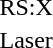<table>
<tr>
<td>RS:X<br></td>
<td></td>
<td></td>
<td></td>
</tr>
<tr>
<td>Laser<br></td>
<td></td>
<td></td>
<td></td>
</tr>
</table>
